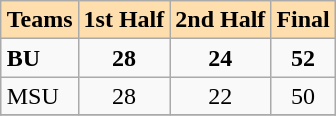<table class="wikitable" align=right>
<tr bgcolor=#ffdead align=center>
<td><strong>Teams</strong></td>
<td><strong>1st Half</strong></td>
<td><strong>2nd Half</strong></td>
<td><strong>Final</strong></td>
</tr>
<tr>
<td><strong>BU</strong></td>
<td align=center><strong>28</strong></td>
<td align=center><strong>24</strong></td>
<td align=center><strong>52</strong></td>
</tr>
<tr>
<td>MSU</td>
<td align=center>28</td>
<td align=center>22</td>
<td align=center>50</td>
</tr>
<tr>
</tr>
</table>
